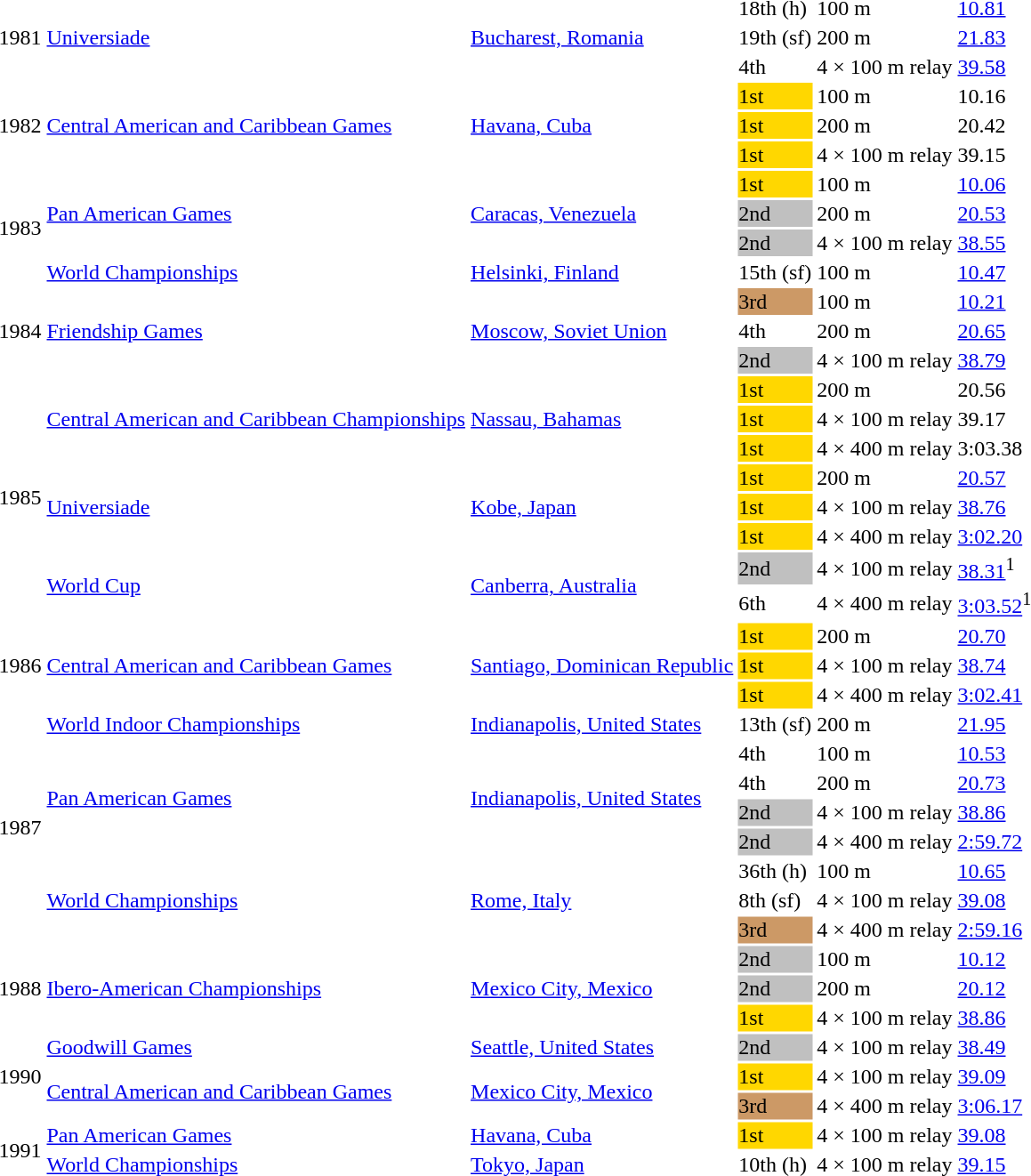<table>
<tr>
<td rowspan=3>1981</td>
<td rowspan=3><a href='#'>Universiade</a></td>
<td rowspan=3><a href='#'>Bucharest, Romania</a></td>
<td>18th (h)</td>
<td>100 m</td>
<td><a href='#'>10.81</a></td>
</tr>
<tr>
<td>19th (sf)</td>
<td>200 m</td>
<td><a href='#'>21.83</a></td>
</tr>
<tr>
<td>4th</td>
<td>4 × 100 m relay</td>
<td><a href='#'>39.58</a></td>
</tr>
<tr>
<td rowspan=3>1982</td>
<td rowspan=3><a href='#'>Central American and Caribbean Games</a></td>
<td rowspan=3><a href='#'>Havana, Cuba</a></td>
<td bgcolor=gold>1st</td>
<td>100 m</td>
<td>10.16</td>
</tr>
<tr>
<td bgcolor=gold>1st</td>
<td>200 m</td>
<td>20.42</td>
</tr>
<tr>
<td bgcolor=gold>1st</td>
<td>4 × 100 m relay</td>
<td>39.15</td>
</tr>
<tr>
<td rowspan=4>1983</td>
<td rowspan=3><a href='#'>Pan American Games</a></td>
<td rowspan=3><a href='#'>Caracas, Venezuela</a></td>
<td bgcolor=gold>1st</td>
<td>100 m</td>
<td><a href='#'>10.06</a></td>
</tr>
<tr>
<td bgcolor=silver>2nd</td>
<td>200 m</td>
<td><a href='#'>20.53</a></td>
</tr>
<tr>
<td bgcolor=silver>2nd</td>
<td>4 × 100 m relay</td>
<td><a href='#'>38.55</a></td>
</tr>
<tr>
<td><a href='#'>World Championships</a></td>
<td><a href='#'>Helsinki, Finland</a></td>
<td>15th (sf)</td>
<td>100 m</td>
<td><a href='#'>10.47</a></td>
</tr>
<tr>
<td rowspan=3>1984</td>
<td rowspan=3><a href='#'>Friendship Games</a></td>
<td rowspan=3><a href='#'>Moscow, Soviet Union</a></td>
<td bgcolor=cc9966>3rd</td>
<td>100 m</td>
<td><a href='#'>10.21</a></td>
</tr>
<tr>
<td>4th</td>
<td>200 m</td>
<td><a href='#'>20.65</a></td>
</tr>
<tr>
<td bgcolor=silver>2nd</td>
<td>4 × 100 m relay</td>
<td><a href='#'>38.79</a></td>
</tr>
<tr>
<td rowspan=8>1985</td>
<td rowspan=3><a href='#'>Central American and Caribbean Championships</a></td>
<td rowspan=3><a href='#'>Nassau, Bahamas</a></td>
<td bgcolor=gold>1st</td>
<td>200 m</td>
<td>20.56</td>
</tr>
<tr>
<td bgcolor=gold>1st</td>
<td>4 × 100 m relay</td>
<td>39.17</td>
</tr>
<tr>
<td bgcolor=gold>1st</td>
<td>4 × 400 m relay</td>
<td>3:03.38</td>
</tr>
<tr>
<td rowspan=3><a href='#'>Universiade</a></td>
<td rowspan=3><a href='#'>Kobe, Japan</a></td>
<td bgcolor=gold>1st</td>
<td>200 m</td>
<td><a href='#'>20.57</a></td>
</tr>
<tr>
<td bgcolor=gold>1st</td>
<td>4 × 100 m relay</td>
<td><a href='#'>38.76</a></td>
</tr>
<tr>
<td bgcolor=gold>1st</td>
<td>4 × 400 m relay</td>
<td><a href='#'>3:02.20</a></td>
</tr>
<tr>
<td rowspan=2><a href='#'>World Cup</a></td>
<td rowspan=2><a href='#'>Canberra, Australia</a></td>
<td bgcolor=silver>2nd</td>
<td>4 × 100 m relay</td>
<td><a href='#'>38.31</a><sup>1</sup></td>
</tr>
<tr>
<td>6th</td>
<td>4 × 400 m relay</td>
<td><a href='#'>3:03.52</a><sup>1</sup></td>
</tr>
<tr>
<td rowspan=3>1986</td>
<td rowspan=3><a href='#'>Central American and Caribbean Games</a></td>
<td rowspan=3><a href='#'>Santiago, Dominican Republic</a></td>
<td bgcolor=gold>1st</td>
<td>200 m</td>
<td><a href='#'>20.70</a></td>
</tr>
<tr>
<td bgcolor=gold>1st</td>
<td>4 × 100 m relay</td>
<td><a href='#'>38.74</a></td>
</tr>
<tr>
<td bgcolor=gold>1st</td>
<td>4 × 400 m relay</td>
<td><a href='#'>3:02.41</a></td>
</tr>
<tr>
<td rowspan=8>1987</td>
<td><a href='#'>World Indoor Championships</a></td>
<td><a href='#'>Indianapolis, United States</a></td>
<td>13th (sf)</td>
<td>200 m</td>
<td><a href='#'>21.95</a></td>
</tr>
<tr>
<td rowspan=4><a href='#'>Pan American Games</a></td>
<td rowspan=4><a href='#'>Indianapolis, United States</a></td>
<td>4th</td>
<td>100 m</td>
<td><a href='#'>10.53</a></td>
</tr>
<tr>
<td>4th</td>
<td>200 m</td>
<td><a href='#'>20.73</a></td>
</tr>
<tr>
<td bgcolor=silver>2nd</td>
<td>4 × 100 m relay</td>
<td><a href='#'>38.86</a></td>
</tr>
<tr>
<td bgcolor=silver>2nd</td>
<td>4 × 400 m relay</td>
<td><a href='#'>2:59.72</a></td>
</tr>
<tr>
<td rowspan=3><a href='#'>World Championships</a></td>
<td rowspan=3><a href='#'>Rome, Italy</a></td>
<td>36th (h)</td>
<td>100 m</td>
<td><a href='#'>10.65</a></td>
</tr>
<tr>
<td>8th (sf)</td>
<td>4 × 100 m relay</td>
<td><a href='#'>39.08</a></td>
</tr>
<tr>
<td bgcolor=cc9966>3rd</td>
<td>4 × 400 m relay</td>
<td><a href='#'>2:59.16</a></td>
</tr>
<tr>
<td rowspan=3>1988</td>
<td rowspan=3><a href='#'>Ibero-American Championships</a></td>
<td rowspan=3><a href='#'>Mexico City, Mexico</a></td>
<td bgcolor=silver>2nd</td>
<td>100 m</td>
<td><a href='#'>10.12</a></td>
</tr>
<tr>
<td bgcolor=silver>2nd</td>
<td>200 m</td>
<td><a href='#'>20.12</a></td>
</tr>
<tr>
<td bgcolor=gold>1st</td>
<td>4 × 100 m relay</td>
<td><a href='#'>38.86</a></td>
</tr>
<tr>
<td rowspan=3>1990</td>
<td><a href='#'>Goodwill Games</a></td>
<td><a href='#'>Seattle, United States</a></td>
<td bgcolor=silver>2nd</td>
<td>4 × 100 m relay</td>
<td><a href='#'>38.49</a></td>
</tr>
<tr>
<td rowspan=2><a href='#'>Central American and Caribbean Games</a></td>
<td rowspan=2><a href='#'>Mexico City, Mexico</a></td>
<td bgcolor=gold>1st</td>
<td>4 × 100 m relay</td>
<td><a href='#'>39.09</a></td>
</tr>
<tr>
<td bgcolor=cc9966>3rd</td>
<td>4 × 400 m relay</td>
<td><a href='#'>3:06.17</a></td>
</tr>
<tr>
<td rowspan=2>1991</td>
<td><a href='#'>Pan American Games</a></td>
<td><a href='#'>Havana, Cuba</a></td>
<td bgcolor=gold>1st</td>
<td>4 × 100 m relay</td>
<td><a href='#'>39.08</a></td>
</tr>
<tr>
<td><a href='#'>World Championships</a></td>
<td><a href='#'>Tokyo, Japan</a></td>
<td>10th (h)</td>
<td>4 × 100 m relay</td>
<td><a href='#'>39.15</a></td>
</tr>
</table>
